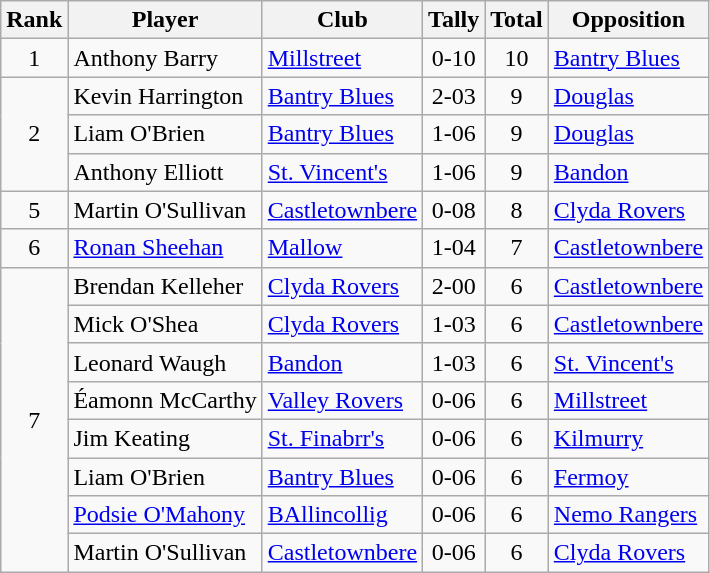<table class="wikitable">
<tr>
<th>Rank</th>
<th>Player</th>
<th>Club</th>
<th>Tally</th>
<th>Total</th>
<th>Opposition</th>
</tr>
<tr>
<td rowspan="1" style="text-align:center;">1</td>
<td>Anthony Barry</td>
<td><a href='#'>Millstreet</a></td>
<td align=center>0-10</td>
<td align=center>10</td>
<td><a href='#'>Bantry Blues</a></td>
</tr>
<tr>
<td rowspan="3" style="text-align:center;">2</td>
<td>Kevin Harrington</td>
<td><a href='#'>Bantry Blues</a></td>
<td align=center>2-03</td>
<td align=center>9</td>
<td><a href='#'>Douglas</a></td>
</tr>
<tr>
<td>Liam O'Brien</td>
<td><a href='#'>Bantry Blues</a></td>
<td align=center>1-06</td>
<td align=center>9</td>
<td><a href='#'>Douglas</a></td>
</tr>
<tr>
<td>Anthony Elliott</td>
<td><a href='#'>St. Vincent's</a></td>
<td align=center>1-06</td>
<td align=center>9</td>
<td><a href='#'>Bandon</a></td>
</tr>
<tr>
<td rowspan="1" style="text-align:center;">5</td>
<td>Martin O'Sullivan</td>
<td><a href='#'>Castletownbere</a></td>
<td align=center>0-08</td>
<td align=center>8</td>
<td><a href='#'>Clyda Rovers</a></td>
</tr>
<tr>
<td rowspan="1" style="text-align:center;">6</td>
<td><a href='#'>Ronan Sheehan</a></td>
<td><a href='#'>Mallow</a></td>
<td align=center>1-04</td>
<td align=center>7</td>
<td><a href='#'>Castletownbere</a></td>
</tr>
<tr>
<td rowspan="8" style="text-align:center;">7</td>
<td>Brendan Kelleher</td>
<td><a href='#'>Clyda Rovers</a></td>
<td align=center>2-00</td>
<td align=center>6</td>
<td><a href='#'>Castletownbere</a></td>
</tr>
<tr>
<td>Mick O'Shea</td>
<td><a href='#'>Clyda Rovers</a></td>
<td align=center>1-03</td>
<td align=center>6</td>
<td><a href='#'>Castletownbere</a></td>
</tr>
<tr>
<td>Leonard Waugh</td>
<td><a href='#'>Bandon</a></td>
<td align=center>1-03</td>
<td align=center>6</td>
<td><a href='#'>St. Vincent's</a></td>
</tr>
<tr>
<td>Éamonn McCarthy</td>
<td><a href='#'>Valley Rovers</a></td>
<td align=center>0-06</td>
<td align=center>6</td>
<td><a href='#'>Millstreet</a></td>
</tr>
<tr>
<td>Jim Keating</td>
<td><a href='#'>St. Finabrr's</a></td>
<td align=center>0-06</td>
<td align=center>6</td>
<td><a href='#'>Kilmurry</a></td>
</tr>
<tr>
<td>Liam O'Brien</td>
<td><a href='#'>Bantry Blues</a></td>
<td align=center>0-06</td>
<td align=center>6</td>
<td><a href='#'>Fermoy</a></td>
</tr>
<tr>
<td><a href='#'>Podsie O'Mahony</a></td>
<td><a href='#'>BAllincollig</a></td>
<td align=center>0-06</td>
<td align=center>6</td>
<td><a href='#'>Nemo Rangers</a></td>
</tr>
<tr>
<td>Martin O'Sullivan</td>
<td><a href='#'>Castletownbere</a></td>
<td align=center>0-06</td>
<td align=center>6</td>
<td><a href='#'>Clyda Rovers</a></td>
</tr>
</table>
